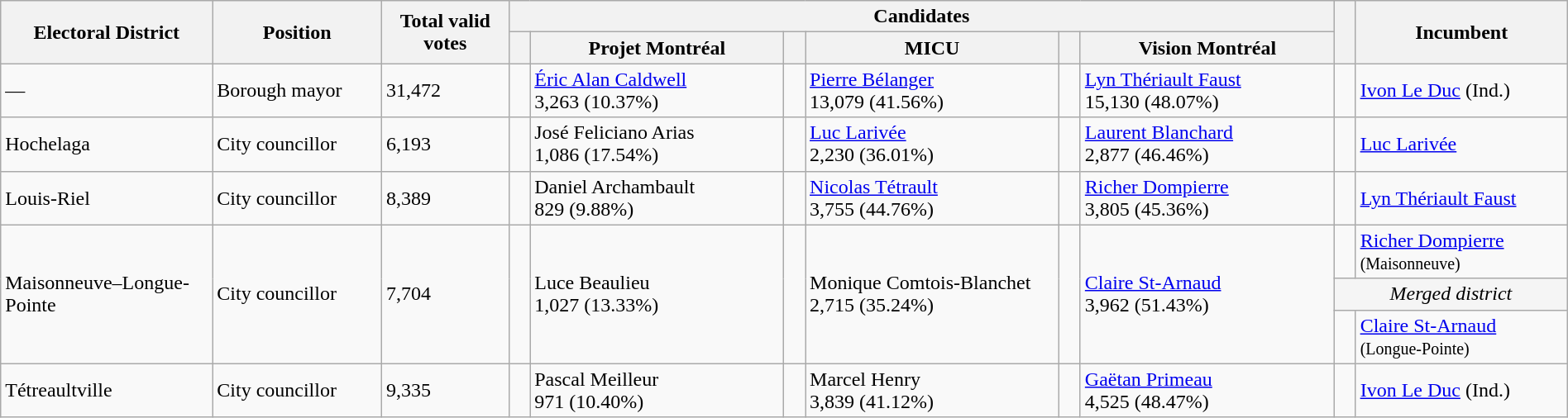<table class="wikitable" width="100%">
<tr>
<th width=10% rowspan=2>Electoral District</th>
<th width=8% rowspan=2>Position</th>
<th width=6% rowspan=2>Total valid votes</th>
<th colspan=6>Candidates</th>
<th width=1% rowspan=2> </th>
<th width=10% rowspan=2>Incumbent</th>
</tr>
<tr>
<th width=1% > </th>
<th width=12% ><span>Projet Montréal</span></th>
<th width=1% > </th>
<th width=12% >MICU</th>
<th width=1% > </th>
<th width=12% >Vision Montréal</th>
</tr>
<tr>
<td>—</td>
<td>Borough mayor</td>
<td>31,472</td>
<td></td>
<td><a href='#'>Éric Alan Caldwell</a> <br>3,263 (10.37%)</td>
<td></td>
<td><a href='#'>Pierre Bélanger</a> <br>13,079 (41.56%)</td>
<td> </td>
<td><a href='#'>Lyn Thériault Faust</a> <br>15,130 (48.07%)</td>
<td> </td>
<td><a href='#'>Ivon Le Duc</a> (Ind.)</td>
</tr>
<tr>
<td>Hochelaga</td>
<td>City councillor</td>
<td>6,193</td>
<td></td>
<td>José Feliciano Arias<br>1,086 (17.54%)</td>
<td></td>
<td><a href='#'>Luc Larivée</a><br>2,230 (36.01%)</td>
<td> </td>
<td><a href='#'>Laurent Blanchard</a><br>2,877 (46.46%)</td>
<td> </td>
<td><a href='#'>Luc Larivée</a></td>
</tr>
<tr>
<td>Louis-Riel</td>
<td>City councillor</td>
<td>8,389</td>
<td></td>
<td>Daniel Archambault<br>829 (9.88%)</td>
<td></td>
<td><a href='#'>Nicolas Tétrault</a><br>3,755 (44.76%)</td>
<td> </td>
<td><a href='#'>Richer Dompierre</a><br>3,805 (45.36%)</td>
<td> </td>
<td><a href='#'>Lyn Thériault Faust</a></td>
</tr>
<tr>
<td rowspan="3">Maisonneuve–Longue-Pointe</td>
<td rowspan="3">City councillor</td>
<td rowspan="3">7,704</td>
<td rowspan="3"></td>
<td rowspan="3">Luce Beaulieu<br>1,027 (13.33%)</td>
<td rowspan="3"></td>
<td rowspan="3">Monique Comtois-Blanchet<br>2,715 (35.24%)</td>
<td rowspan="3" > </td>
<td rowspan="3"><a href='#'>Claire St-Arnaud</a><br>3,962 (51.43%)</td>
<td> </td>
<td><a href='#'>Richer Dompierre</a><br><small>(Maisonneuve)</small></td>
</tr>
<tr>
<td colspan="2" style="background:whitesmoke; text-align:center;"><em>Merged district</em></td>
</tr>
<tr>
<td> </td>
<td><a href='#'>Claire St-Arnaud</a><br><small>(Longue-Pointe)</small></td>
</tr>
<tr>
<td>Tétreaultville</td>
<td>City councillor</td>
<td>9,335</td>
<td></td>
<td>Pascal Meilleur<br>971 (10.40%)</td>
<td></td>
<td>Marcel Henry<br>3,839 (41.12%)</td>
<td> </td>
<td><a href='#'>Gaëtan Primeau</a><br>4,525 (48.47%)</td>
<td> </td>
<td><a href='#'>Ivon Le Duc</a> (Ind.)</td>
</tr>
</table>
